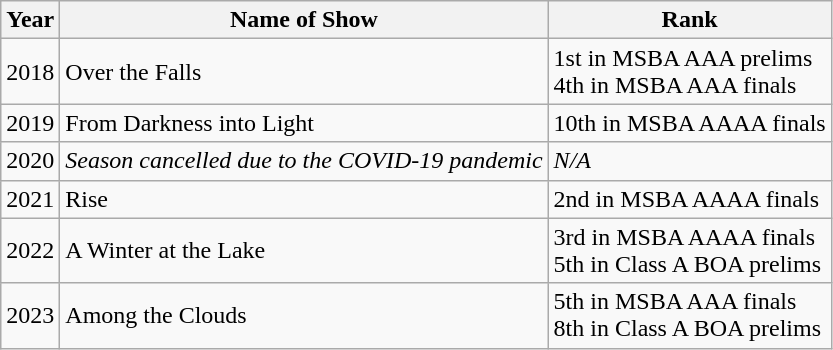<table class="wikitable">
<tr>
<th>Year</th>
<th>Name of Show</th>
<th>Rank</th>
</tr>
<tr>
<td>2018</td>
<td>Over the Falls</td>
<td>1st in MSBA AAA prelims <br> 4th in MSBA AAA finals</td>
</tr>
<tr>
<td>2019</td>
<td>From Darkness into Light</td>
<td>10th in MSBA AAAA finals</td>
</tr>
<tr>
<td>2020</td>
<td><em>Season cancelled due to the COVID-19 pandemic</em></td>
<td><em>N/A</em></td>
</tr>
<tr>
<td>2021</td>
<td>Rise</td>
<td>2nd in MSBA AAAA finals</td>
</tr>
<tr>
<td>2022</td>
<td>A Winter at the Lake</td>
<td>3rd in MSBA AAAA finals <br> 5th in Class A BOA prelims</td>
</tr>
<tr>
<td>2023</td>
<td>Among the Clouds</td>
<td>5th in MSBA AAA finals<br>8th in Class A BOA prelims</td>
</tr>
</table>
